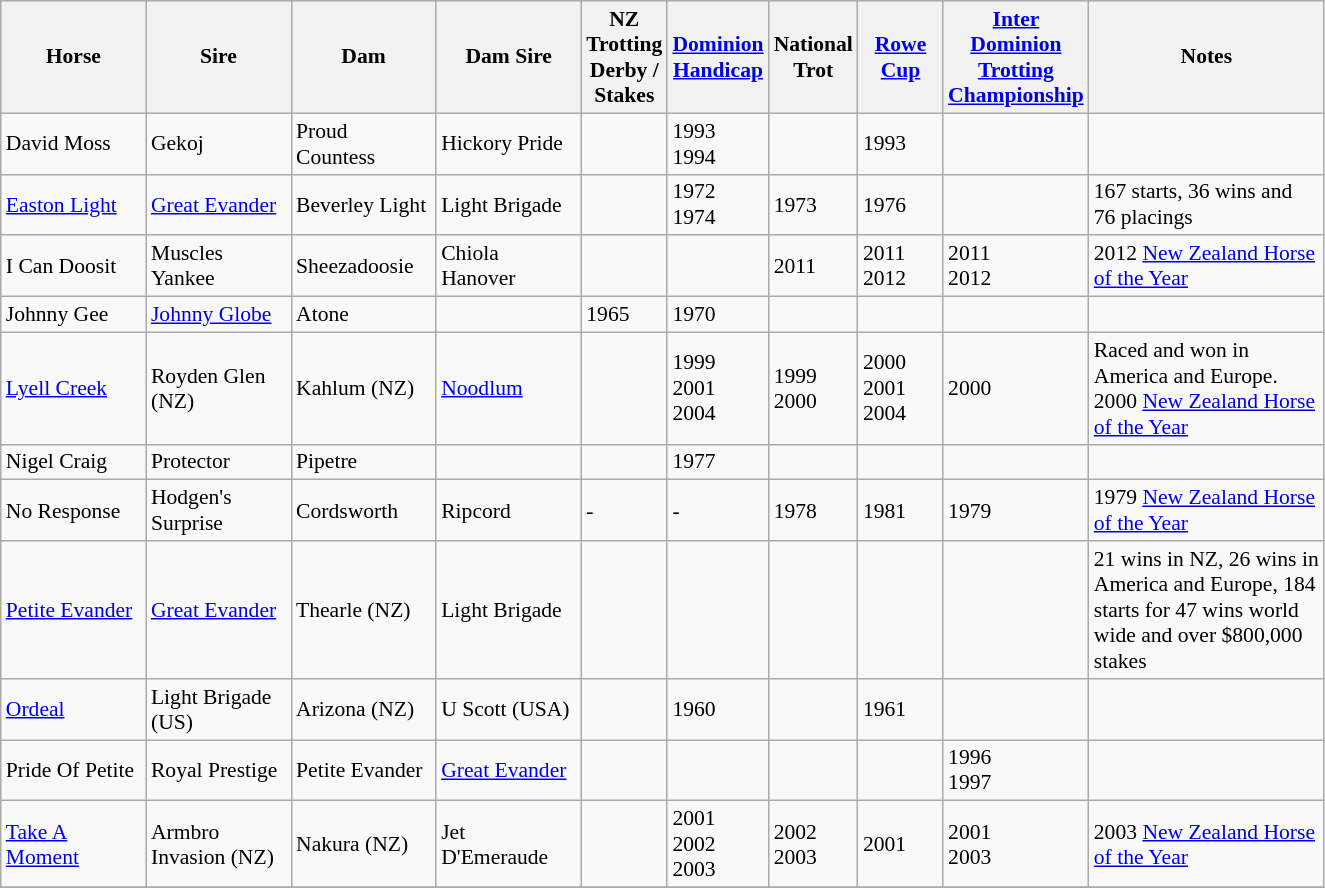<table class="wikitable sortable" | "border="1" cellpadding="1" style="border-collapse:collapse; font-size:90%">
<tr>
<th width="90px">Horse<br></th>
<th width="90px">Sire<br></th>
<th width="90px">Dam<br></th>
<th width="90px">Dam Sire<br></th>
<th width="50px">NZ Trotting Derby / Stakes<br></th>
<th width="50px"><a href='#'>Dominion Handicap</a><br></th>
<th width="50px">National Trot<br></th>
<th width="50px"><a href='#'>Rowe Cup</a><br></th>
<th width="50px"><a href='#'>Inter Dominion Trotting Championship</a><br></th>
<th width="150px">Notes</th>
</tr>
<tr>
<td>David Moss</td>
<td>Gekoj</td>
<td>Proud Countess</td>
<td>Hickory Pride</td>
<td></td>
<td>1993<br> 1994</td>
<td></td>
<td>1993</td>
<td></td>
<td></td>
</tr>
<tr>
<td><a href='#'>Easton Light</a></td>
<td><a href='#'>Great Evander</a></td>
<td>Beverley Light</td>
<td>Light Brigade</td>
<td></td>
<td>1972<br> 1974</td>
<td>1973</td>
<td>1976</td>
<td></td>
<td>167 starts, 36 wins and 76 placings</td>
</tr>
<tr>
<td>I Can Doosit</td>
<td>Muscles Yankee</td>
<td>Sheezadoosie</td>
<td>Chiola Hanover</td>
<td></td>
<td></td>
<td>2011</td>
<td>2011<br>2012</td>
<td>2011<br> 2012</td>
<td>2012 <a href='#'>New Zealand Horse of the Year</a></td>
</tr>
<tr>
<td>Johnny Gee</td>
<td><a href='#'>Johnny Globe</a></td>
<td>Atone</td>
<td></td>
<td>1965</td>
<td>1970</td>
<td></td>
<td></td>
<td></td>
<td></td>
</tr>
<tr>
<td><a href='#'>Lyell Creek</a></td>
<td>Royden Glen (NZ)</td>
<td>Kahlum (NZ)</td>
<td><a href='#'>Noodlum</a></td>
<td></td>
<td>1999<br>2001<br> 2004</td>
<td>1999<br>2000</td>
<td>2000<br> 2001<br> 2004</td>
<td>2000</td>
<td>Raced and won in America and Europe. 2000 <a href='#'>New Zealand Horse of the Year</a></td>
</tr>
<tr>
<td>Nigel Craig</td>
<td>Protector</td>
<td>Pipetre</td>
<td></td>
<td></td>
<td>1977</td>
<td></td>
<td></td>
<td></td>
<td></td>
</tr>
<tr>
<td>No Response</td>
<td>Hodgen's Surprise</td>
<td>Cordsworth</td>
<td>Ripcord</td>
<td>-</td>
<td>-</td>
<td>1978</td>
<td>1981</td>
<td>1979</td>
<td>1979 <a href='#'>New Zealand Horse of the Year</a></td>
</tr>
<tr>
<td><a href='#'>Petite Evander</a></td>
<td><a href='#'>Great Evander</a></td>
<td>Thearle (NZ)</td>
<td>Light Brigade</td>
<td></td>
<td></td>
<td></td>
<td></td>
<td></td>
<td>21 wins in NZ, 26 wins in America and Europe, 184 starts for 47 wins world wide and over $800,000 stakes</td>
</tr>
<tr>
<td><a href='#'>Ordeal</a></td>
<td>Light Brigade (US)</td>
<td>Arizona (NZ)</td>
<td>U Scott (USA)</td>
<td></td>
<td>1960</td>
<td></td>
<td>1961</td>
<td></td>
<td></td>
</tr>
<tr>
<td>Pride Of Petite</td>
<td>Royal Prestige</td>
<td>Petite Evander</td>
<td><a href='#'>Great Evander</a></td>
<td></td>
<td></td>
<td></td>
<td></td>
<td>1996<br> 1997</td>
<td></td>
</tr>
<tr>
<td><a href='#'>Take A Moment</a></td>
<td>Armbro Invasion (NZ)</td>
<td>Nakura (NZ)</td>
<td>Jet D'Emeraude</td>
<td></td>
<td>2001<br> 2002<br> 2003</td>
<td>2002<br> 2003</td>
<td>2001</td>
<td>2001<br> 2003</td>
<td>2003 <a href='#'>New Zealand Horse of the Year</a></td>
</tr>
<tr>
</tr>
</table>
